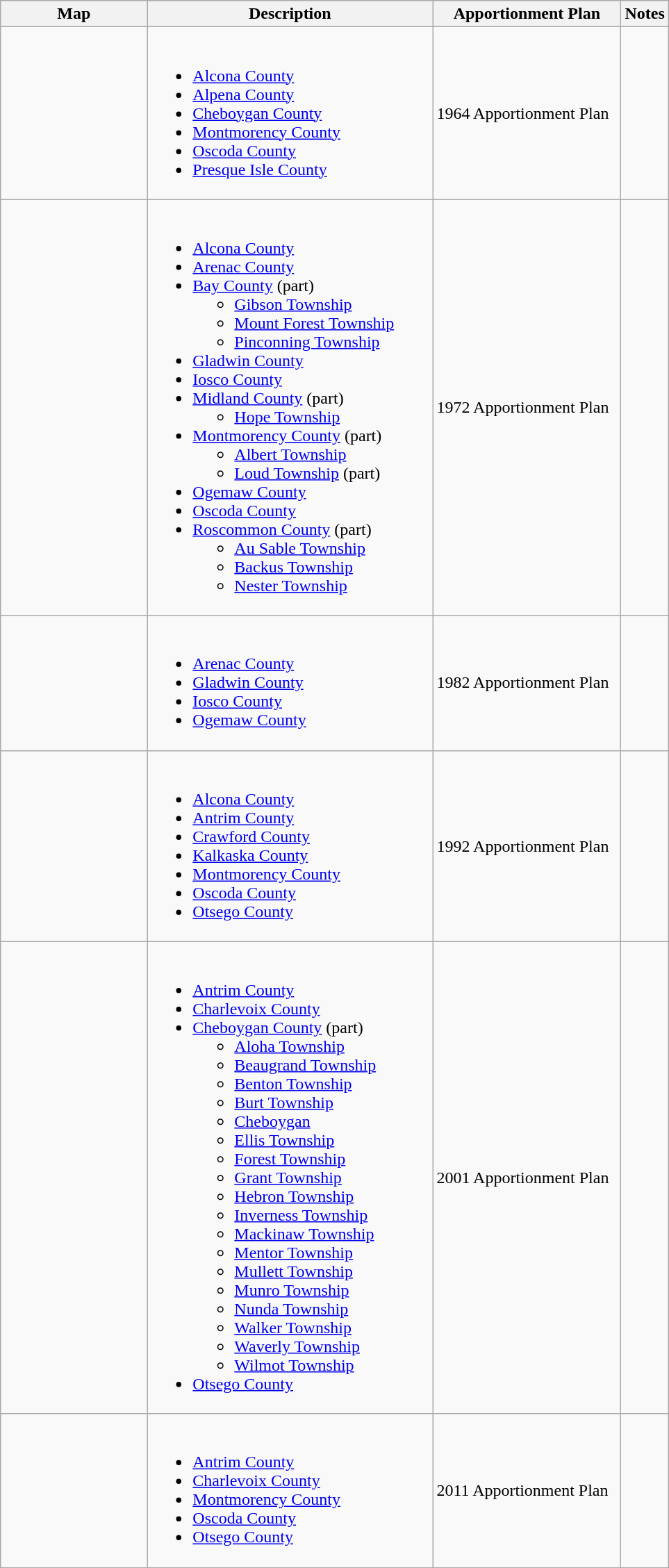<table class="wikitable sortable">
<tr>
<th style="width:100pt;">Map</th>
<th style="width:200pt;">Description</th>
<th style="width:130pt;">Apportionment Plan</th>
<th style="width:15pt;">Notes</th>
</tr>
<tr>
<td></td>
<td><br><ul><li><a href='#'>Alcona County</a></li><li><a href='#'>Alpena County</a></li><li><a href='#'>Cheboygan County</a></li><li><a href='#'>Montmorency County</a></li><li><a href='#'>Oscoda County</a></li><li><a href='#'>Presque Isle County</a></li></ul></td>
<td>1964 Apportionment Plan</td>
<td></td>
</tr>
<tr>
<td></td>
<td><br><ul><li><a href='#'>Alcona County</a></li><li><a href='#'>Arenac County</a></li><li><a href='#'>Bay County</a> (part)<ul><li><a href='#'>Gibson Township</a></li><li><a href='#'>Mount Forest Township</a></li><li><a href='#'>Pinconning Township</a></li></ul></li><li><a href='#'>Gladwin County</a></li><li><a href='#'>Iosco County</a></li><li><a href='#'>Midland County</a> (part)<ul><li><a href='#'>Hope Township</a></li></ul></li><li><a href='#'>Montmorency County</a> (part)<ul><li><a href='#'>Albert Township</a></li><li><a href='#'>Loud Township</a> (part)</li></ul></li><li><a href='#'>Ogemaw County</a></li><li><a href='#'>Oscoda County</a></li><li><a href='#'>Roscommon County</a> (part)<ul><li><a href='#'>Au Sable Township</a></li><li><a href='#'>Backus Township</a></li><li><a href='#'>Nester Township</a></li></ul></li></ul></td>
<td>1972 Apportionment Plan</td>
<td></td>
</tr>
<tr>
<td></td>
<td><br><ul><li><a href='#'>Arenac County</a></li><li><a href='#'>Gladwin County</a></li><li><a href='#'>Iosco County</a></li><li><a href='#'>Ogemaw County</a></li></ul></td>
<td>1982 Apportionment Plan</td>
<td></td>
</tr>
<tr>
<td></td>
<td><br><ul><li><a href='#'>Alcona County</a></li><li><a href='#'>Antrim County</a></li><li><a href='#'>Crawford County</a></li><li><a href='#'>Kalkaska County</a></li><li><a href='#'>Montmorency County</a></li><li><a href='#'>Oscoda County</a></li><li><a href='#'>Otsego County</a></li></ul></td>
<td>1992 Apportionment Plan</td>
<td></td>
</tr>
<tr>
<td></td>
<td><br><ul><li><a href='#'>Antrim County</a></li><li><a href='#'>Charlevoix County</a></li><li><a href='#'>Cheboygan County</a> (part)<ul><li><a href='#'>Aloha Township</a></li><li><a href='#'>Beaugrand Township</a></li><li><a href='#'>Benton Township</a></li><li><a href='#'>Burt Township</a></li><li><a href='#'>Cheboygan</a></li><li><a href='#'>Ellis Township</a></li><li><a href='#'>Forest Township</a></li><li><a href='#'>Grant Township</a></li><li><a href='#'>Hebron Township</a></li><li><a href='#'>Inverness Township</a></li><li><a href='#'>Mackinaw Township</a></li><li><a href='#'>Mentor Township</a></li><li><a href='#'>Mullett Township</a></li><li><a href='#'>Munro Township</a></li><li><a href='#'>Nunda Township</a></li><li><a href='#'>Walker Township</a></li><li><a href='#'>Waverly Township</a></li><li><a href='#'>Wilmot Township</a></li></ul></li><li><a href='#'>Otsego County</a></li></ul></td>
<td>2001 Apportionment Plan</td>
<td></td>
</tr>
<tr>
<td></td>
<td><br><ul><li><a href='#'>Antrim County</a></li><li><a href='#'>Charlevoix County</a></li><li><a href='#'>Montmorency County</a></li><li><a href='#'>Oscoda County</a></li><li><a href='#'>Otsego County</a></li></ul></td>
<td>2011 Apportionment Plan</td>
<td></td>
</tr>
<tr>
</tr>
</table>
